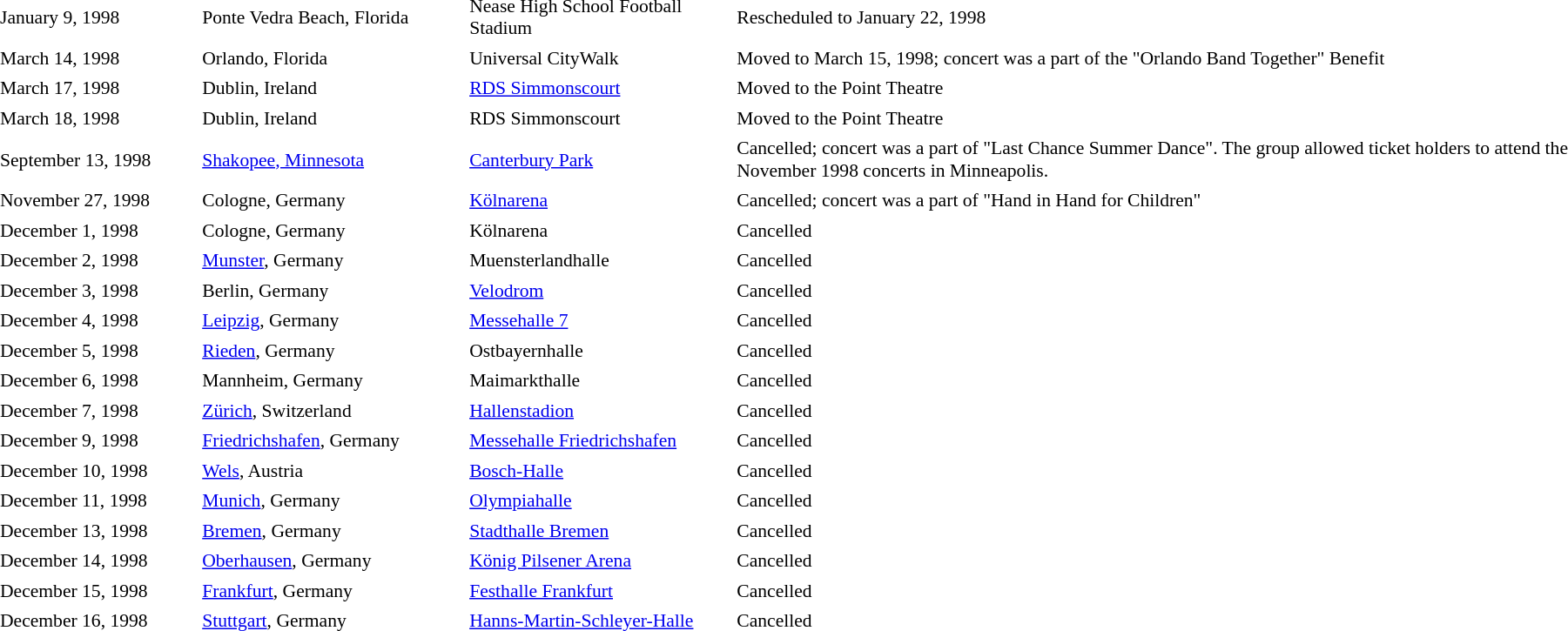<table cellpadding="2" style="border:0 solid darkgrey; font-size:90%">
<tr>
<th style="width:150px;"></th>
<th style="width:200px;"></th>
<th style="width:200px;"></th>
<th style="width:700px;"></th>
</tr>
<tr border="0">
</tr>
<tr>
<td>January 9, 1998</td>
<td>Ponte Vedra Beach, Florida</td>
<td>Nease High School Football Stadium</td>
<td>Rescheduled to January 22, 1998</td>
</tr>
<tr>
<td>March 14, 1998</td>
<td>Orlando, Florida</td>
<td>Universal CityWalk</td>
<td>Moved to March 15, 1998; concert was a part of the "Orlando Band Together" Benefit</td>
</tr>
<tr>
<td>March 17, 1998</td>
<td>Dublin, Ireland</td>
<td><a href='#'>RDS Simmonscourt</a></td>
<td>Moved to the Point Theatre</td>
</tr>
<tr>
<td>March 18, 1998</td>
<td>Dublin, Ireland</td>
<td>RDS Simmonscourt</td>
<td>Moved to the Point Theatre</td>
</tr>
<tr>
<td>September 13, 1998</td>
<td><a href='#'>Shakopee, Minnesota</a></td>
<td><a href='#'>Canterbury Park</a></td>
<td>Cancelled; concert was a part of "Last Chance Summer Dance". The group allowed ticket holders to attend the November 1998 concerts in Minneapolis.</td>
</tr>
<tr>
<td>November 27, 1998</td>
<td>Cologne, Germany</td>
<td><a href='#'>Kölnarena</a></td>
<td>Cancelled; concert was a part of "Hand in Hand for Children"</td>
</tr>
<tr>
<td>December 1, 1998</td>
<td>Cologne, Germany</td>
<td>Kölnarena</td>
<td>Cancelled</td>
</tr>
<tr>
<td>December 2, 1998</td>
<td><a href='#'>Munster</a>, Germany</td>
<td>Muensterlandhalle</td>
<td>Cancelled</td>
</tr>
<tr>
<td>December 3, 1998</td>
<td>Berlin, Germany</td>
<td><a href='#'>Velodrom</a></td>
<td>Cancelled</td>
</tr>
<tr>
<td>December 4, 1998</td>
<td><a href='#'>Leipzig</a>, Germany</td>
<td><a href='#'>Messehalle 7</a></td>
<td>Cancelled</td>
</tr>
<tr>
<td>December 5, 1998</td>
<td><a href='#'>Rieden</a>, Germany</td>
<td>Ostbayernhalle</td>
<td>Cancelled</td>
</tr>
<tr>
<td>December 6, 1998</td>
<td>Mannheim, Germany</td>
<td>Maimarkthalle</td>
<td>Cancelled</td>
</tr>
<tr>
<td>December 7, 1998</td>
<td><a href='#'>Zürich</a>, Switzerland</td>
<td><a href='#'>Hallenstadion</a></td>
<td>Cancelled</td>
</tr>
<tr>
<td>December 9, 1998</td>
<td><a href='#'>Friedrichshafen</a>, Germany</td>
<td><a href='#'>Messehalle Friedrichshafen</a></td>
<td>Cancelled</td>
</tr>
<tr>
<td>December 10, 1998</td>
<td><a href='#'>Wels</a>, Austria</td>
<td><a href='#'>Bosch-Halle</a></td>
<td>Cancelled</td>
</tr>
<tr>
<td>December 11, 1998</td>
<td><a href='#'>Munich</a>, Germany</td>
<td><a href='#'>Olympiahalle</a></td>
<td>Cancelled</td>
</tr>
<tr>
<td>December 13, 1998</td>
<td><a href='#'>Bremen</a>, Germany</td>
<td><a href='#'>Stadthalle Bremen</a></td>
<td>Cancelled</td>
</tr>
<tr>
<td>December 14, 1998</td>
<td><a href='#'>Oberhausen</a>, Germany</td>
<td><a href='#'>König Pilsener Arena</a></td>
<td>Cancelled</td>
</tr>
<tr>
<td>December 15, 1998</td>
<td><a href='#'>Frankfurt</a>, Germany</td>
<td><a href='#'>Festhalle Frankfurt</a></td>
<td>Cancelled</td>
</tr>
<tr>
<td>December 16, 1998</td>
<td><a href='#'>Stuttgart</a>, Germany</td>
<td><a href='#'>Hanns-Martin-Schleyer-Halle</a></td>
<td>Cancelled</td>
</tr>
<tr>
</tr>
</table>
